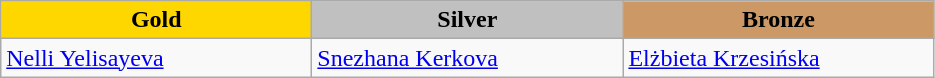<table class="wikitable" style="text-align:left">
<tr align="center">
<td width=200 bgcolor=gold><strong>Gold</strong></td>
<td width=200 bgcolor=silver><strong>Silver</strong></td>
<td width=200 bgcolor=CC9966><strong>Bronze</strong></td>
</tr>
<tr>
<td><a href='#'>Nelli Yelisayeva</a><br><em></em></td>
<td><a href='#'>Snezhana Kerkova</a><br><em></em></td>
<td><a href='#'>Elżbieta Krzesińska</a><br><em></em></td>
</tr>
</table>
